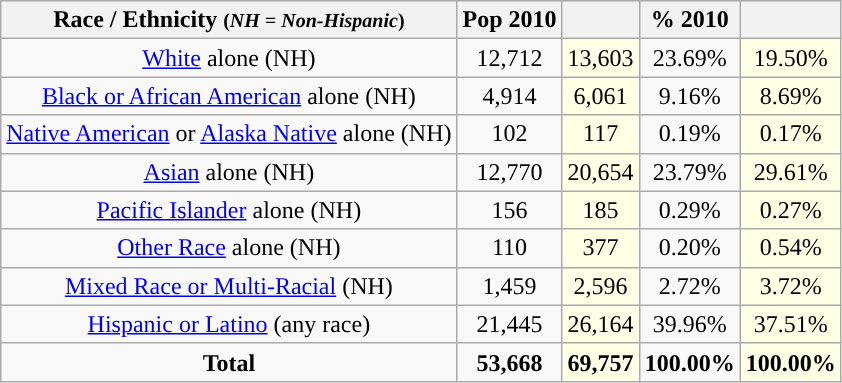<table class="wikitable" style="text-align:center;">
<tr>
<th>Race / Ethnicity <small>(<em>NH = Non-Hispanic</em>)</small></th>
<th>Pop 2010</th>
<th></th>
<th>% 2010</th>
<th></th>
</tr>
<tr>
<td><a href='#'>White</a> alone (NH)</td>
<td>12,712</td>
<td style='background: #ffffe6;'>13,603</td>
<td>23.69%</td>
<td style='background: #ffffe6;'>19.50%</td>
</tr>
<tr>
<td><a href='#'>Black or African American</a> alone (NH)</td>
<td>4,914</td>
<td style='background: #ffffe6;'>6,061</td>
<td>9.16%</td>
<td style='background: #ffffe6;'>8.69%</td>
</tr>
<tr>
<td><a href='#'>Native American</a> or <a href='#'>Alaska Native</a> alone (NH)</td>
<td>102</td>
<td style='background: #ffffe6;'>117</td>
<td>0.19%</td>
<td style='background: #ffffe6;'>0.17%</td>
</tr>
<tr>
<td><a href='#'>Asian</a> alone (NH)</td>
<td>12,770</td>
<td style='background: #ffffe6;'>20,654</td>
<td>23.79%</td>
<td style='background: #ffffe6;'>29.61%</td>
</tr>
<tr>
<td><a href='#'>Pacific Islander</a> alone (NH)</td>
<td>156</td>
<td style='background: #ffffe6;'>185</td>
<td>0.29%</td>
<td style='background: #ffffe6;'>0.27%</td>
</tr>
<tr>
<td><a href='#'>Other Race</a> alone (NH)</td>
<td>110</td>
<td style='background: #ffffe6;'>377</td>
<td>0.20%</td>
<td style='background: #ffffe6;'>0.54%</td>
</tr>
<tr>
<td><a href='#'>Mixed Race or Multi-Racial</a> (NH)</td>
<td>1,459</td>
<td style='background: #ffffe6;'>2,596</td>
<td>2.72%</td>
<td style='background: #ffffe6;'>3.72%</td>
</tr>
<tr>
<td><a href='#'>Hispanic or Latino</a> (any race)</td>
<td>21,445</td>
<td style='background: #ffffe6;'>26,164</td>
<td>39.96%</td>
<td style='background: #ffffe6;'>37.51%</td>
</tr>
<tr>
<td><strong>Total</strong></td>
<td><strong>53,668</strong></td>
<td style='background: #ffffe6;'><strong>69,757</strong></td>
<td><strong>100.00%</strong></td>
<td style='background: #ffffe6;'><strong>100.00%</strong></td>
</tr>
</table>
